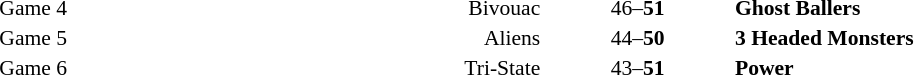<table style="width:100%;" cellspacing="1">
<tr>
<th width=15%></th>
<th width=25%></th>
<th width=10%></th>
<th width=25%></th>
</tr>
<tr style=font-size:90%>
<td align=right>Game 4</td>
<td align=right>Bivouac</td>
<td align=center>46–<strong>51</strong></td>
<td><strong>Ghost Ballers</strong></td>
<td></td>
</tr>
<tr style=font-size:90%>
<td align=right>Game 5</td>
<td align=right>Aliens</td>
<td align=center>44–<strong>50</strong></td>
<td><strong>3 Headed Monsters</strong></td>
<td></td>
</tr>
<tr style=font-size:90%>
<td align=right>Game 6</td>
<td align=right>Tri-State</td>
<td align=center>43–<strong>51</strong></td>
<td><strong>Power</strong></td>
<td></td>
</tr>
</table>
